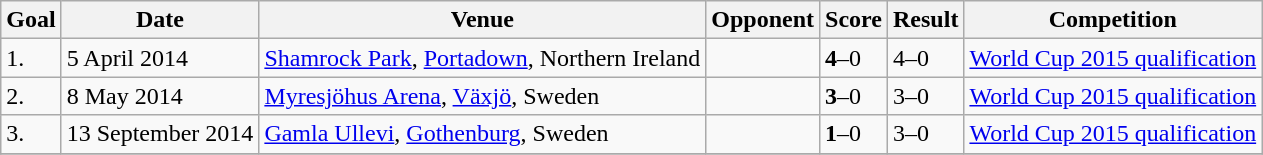<table class="wikitable">
<tr>
<th>Goal</th>
<th>Date</th>
<th>Venue</th>
<th>Opponent</th>
<th>Score</th>
<th>Result</th>
<th>Competition</th>
</tr>
<tr>
<td>1.</td>
<td>5 April 2014</td>
<td><a href='#'>Shamrock Park</a>, <a href='#'>Portadown</a>, Northern Ireland</td>
<td></td>
<td align=left><strong>4</strong>–0</td>
<td align=left>4–0</td>
<td><a href='#'>World Cup 2015 qualification</a></td>
</tr>
<tr>
<td>2.</td>
<td>8 May 2014</td>
<td><a href='#'>Myresjöhus Arena</a>, <a href='#'>Växjö</a>, Sweden</td>
<td></td>
<td align=left><strong>3</strong>–0</td>
<td align=left>3–0</td>
<td><a href='#'>World Cup 2015 qualification</a></td>
</tr>
<tr>
<td>3.</td>
<td>13 September 2014</td>
<td><a href='#'>Gamla Ullevi</a>, <a href='#'>Gothenburg</a>, Sweden</td>
<td></td>
<td align=left><strong>1</strong>–0</td>
<td align=left>3–0</td>
<td><a href='#'>World Cup 2015 qualification</a></td>
</tr>
<tr>
</tr>
</table>
